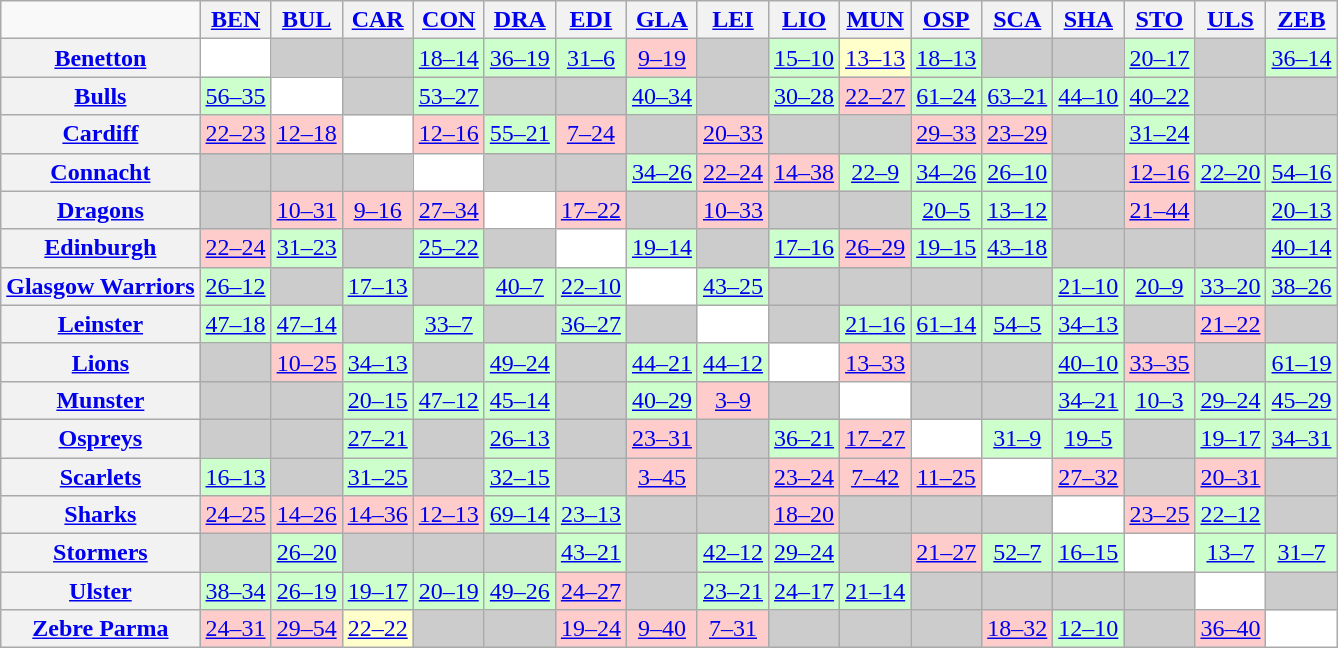<table class="wikitable" style="text-align:center">
<tr>
<td></td>
<th><a href='#'>BEN</a></th>
<th><a href='#'>BUL</a></th>
<th><a href='#'>CAR</a></th>
<th><a href='#'>CON</a></th>
<th><a href='#'>DRA</a></th>
<th><a href='#'>EDI</a></th>
<th><a href='#'>GLA</a></th>
<th><a href='#'>LEI</a></th>
<th><a href='#'>LIO</a></th>
<th><a href='#'>MUN</a></th>
<th><a href='#'>OSP</a></th>
<th><a href='#'>SCA</a></th>
<th><a href='#'>SHA</a></th>
<th><a href='#'>STO</a></th>
<th><a href='#'>ULS</a></th>
<th><a href='#'>ZEB</a></th>
</tr>
<tr>
<th><a href='#'>Benetton</a></th>
<td style="background:#ffffff"></td>
<td style="background:#cccccc"></td>
<td style="background:#cccccc"></td>
<td style="background:#ccffcc"><a href='#'>18–14</a></td>
<td style="background:#ccffcc"><a href='#'>36–19</a></td>
<td style="background:#ccffcc"><a href='#'>31–6</a></td>
<td style="background:#ffcccc"><a href='#'>9–19</a></td>
<td style="background:#cccccc"></td>
<td style="background:#ccffcc"><a href='#'>15–10</a></td>
<td style="background:#ffffcc"><a href='#'>13–13</a></td>
<td style="background:#ccffcc"><a href='#'>18–13</a></td>
<td style="background:#cccccc"></td>
<td style="background:#cccccc"></td>
<td style="background:#ccffcc"><a href='#'>20–17</a></td>
<td style="background:#cccccc"></td>
<td style="background:#ccffcc"><a href='#'>36–14</a></td>
</tr>
<tr>
<th><a href='#'>Bulls</a></th>
<td style="background:#ccffcc"><a href='#'>56–35</a></td>
<td style="background:#ffffff"></td>
<td style="background:#cccccc"></td>
<td style="background:#ccffcc"><a href='#'>53–27</a></td>
<td style="background:#cccccc"></td>
<td style="background:#cccccc"></td>
<td style="background:#ccffcc"><a href='#'>40–34</a></td>
<td style="background:#cccccc"></td>
<td style="background:#ccffcc"><a href='#'>30–28</a></td>
<td style="background:#ffcccc"><a href='#'>22–27</a></td>
<td style="background:#ccffcc"><a href='#'>61–24</a></td>
<td style="background:#ccffcc"><a href='#'>63–21</a></td>
<td style="background:#ccffcc"><a href='#'>44–10</a></td>
<td style="background:#ccffcc"><a href='#'>40–22</a></td>
<td style="background:#cccccc"></td>
<td style="background:#cccccc"></td>
</tr>
<tr>
<th><a href='#'>Cardiff</a></th>
<td style="background:#ffcccc"><a href='#'>22–23</a></td>
<td style="background:#ffcccc"><a href='#'>12–18</a></td>
<td style="background:#ffffff"></td>
<td style="background:#ffcccc"><a href='#'>12–16</a></td>
<td style="background:#ccffcc"><a href='#'>55–21</a></td>
<td style="background:#ffcccc"><a href='#'>7–24</a></td>
<td style="background:#cccccc"></td>
<td style="background:#ffcccc"><a href='#'>20–33</a></td>
<td style="background:#cccccc"></td>
<td style="background:#cccccc"></td>
<td style="background:#ffcccc"><a href='#'>29–33</a></td>
<td style="background:#ffcccc"><a href='#'>23–29</a></td>
<td style="background:#cccccc"></td>
<td style="background:#ccffcc"><a href='#'>31–24</a></td>
<td style="background:#cccccc"></td>
<td style="background:#cccccc"></td>
</tr>
<tr>
<th><a href='#'>Connacht</a></th>
<td style="background:#cccccc"></td>
<td style="background:#cccccc"></td>
<td style="background:#cccccc"></td>
<td style="background:#ffffff"></td>
<td style="background:#cccccc"></td>
<td style="background:#cccccc"></td>
<td style="background:#ccffcc"><a href='#'>34–26</a></td>
<td style="background:#ffcccc"><a href='#'>22–24</a></td>
<td style="background:#ffcccc"><a href='#'>14–38</a></td>
<td style="background:#ccffcc"><a href='#'>22–9</a></td>
<td style="background:#ccffcc"><a href='#'>34–26</a></td>
<td style="background:#ccffcc"><a href='#'>26–10</a></td>
<td style="background:#cccccc"></td>
<td style="background:#ffcccc"><a href='#'>12–16</a></td>
<td style="background:#ccffcc"><a href='#'>22–20</a></td>
<td style="background:#ccffcc"><a href='#'>54–16</a></td>
</tr>
<tr>
<th><a href='#'>Dragons</a></th>
<td style="background:#cccccc"></td>
<td style="background:#ffcccc"><a href='#'>10–31</a></td>
<td style="background:#ffcccc"><a href='#'>9–16</a></td>
<td style="background:#ffcccc"><a href='#'>27–34</a></td>
<td style="background:#ffffff"></td>
<td style="background:#ffcccc"><a href='#'>17–22</a></td>
<td style="background:#cccccc"></td>
<td style="background:#ffcccc"><a href='#'>10–33</a></td>
<td style="background:#cccccc"></td>
<td style="background:#cccccc"></td>
<td style="background:#ccffcc"><a href='#'>20–5</a></td>
<td style="background:#ccffcc"><a href='#'>13–12</a></td>
<td style="background:#cccccc"></td>
<td style="background:#ffcccc"><a href='#'>21–44</a></td>
<td style="background:#cccccc"></td>
<td style="background:#ccffcc"><a href='#'>20–13</a></td>
</tr>
<tr>
<th><a href='#'>Edinburgh</a></th>
<td style="background:#ffcccc"><a href='#'>22–24</a></td>
<td style="background:#ccffcc"><a href='#'>31–23</a></td>
<td style="background:#cccccc"></td>
<td style="background:#ccffcc"><a href='#'>25–22</a></td>
<td style="background:#cccccc"></td>
<td style="background:#ffffff"></td>
<td style="background:#ccffcc"><a href='#'>19–14</a></td>
<td style="background:#cccccc"></td>
<td style="background:#ccffcc"><a href='#'>17–16</a></td>
<td style="background:#ffcccc"><a href='#'>26–29</a></td>
<td style="background:#ccffcc"><a href='#'>19–15</a></td>
<td style="background:#ccffcc"><a href='#'>43–18</a></td>
<td style="background:#cccccc"></td>
<td style="background:#cccccc"></td>
<td style="background:#cccccc"></td>
<td style="background:#ccffcc"><a href='#'>40–14</a></td>
</tr>
<tr>
<th><a href='#'>Glasgow Warriors</a></th>
<td style="background:#ccffcc"><a href='#'>26–12</a></td>
<td style="background:#cccccc"></td>
<td style="background:#ccffcc"><a href='#'>17–13</a></td>
<td style="background:#cccccc"></td>
<td style="background:#ccffcc"><a href='#'>40–7</a></td>
<td style="background:#ccffcc"><a href='#'>22–10</a></td>
<td style="background:#ffffff"></td>
<td style="background:#ccffcc"><a href='#'>43–25</a></td>
<td style="background:#cccccc"></td>
<td style="background:#cccccc"></td>
<td style="background:#cccccc"></td>
<td style="background:#cccccc"></td>
<td style="background:#ccffcc"><a href='#'>21–10</a></td>
<td style="background:#ccffcc"><a href='#'>20–9</a></td>
<td style="background:#ccffcc"><a href='#'>33–20</a></td>
<td style="background:#ccffcc"><a href='#'>38–26</a></td>
</tr>
<tr>
<th><a href='#'>Leinster</a></th>
<td style="background:#ccffcc"><a href='#'>47–18</a></td>
<td style="background:#ccffcc"><a href='#'>47–14</a></td>
<td style="background:#cccccc"></td>
<td style="background:#ccffcc"><a href='#'>33–7</a></td>
<td style="background:#cccccc"></td>
<td style="background:#ccffcc"><a href='#'>36–27</a></td>
<td style="background:#cccccc"></td>
<td style="background:#ffffff"></td>
<td style="background:#cccccc"></td>
<td style="background:#ccffcc"><a href='#'>21–16</a></td>
<td style="background:#ccffcc"><a href='#'>61–14</a></td>
<td style="background:#ccffcc"><a href='#'>54–5</a></td>
<td style="background:#ccffcc"><a href='#'>34–13</a></td>
<td style="background:#cccccc"></td>
<td style="background:#ffcccc"><a href='#'>21–22</a></td>
<td style="background:#cccccc"></td>
</tr>
<tr>
<th><a href='#'>Lions</a></th>
<td style="background:#cccccc"></td>
<td style="background:#ffcccc"><a href='#'>10–25</a></td>
<td style="background:#ccffcc"><a href='#'>34–13</a></td>
<td style="background:#cccccc"></td>
<td style="background:#ccffcc"><a href='#'>49–24</a></td>
<td style="background:#cccccc"></td>
<td style="background:#ccffcc"><a href='#'>44–21</a></td>
<td style="background:#ccffcc"><a href='#'>44–12</a></td>
<td style="background:#ffffff"></td>
<td style="background:#ffcccc"><a href='#'>13–33</a></td>
<td style="background:#cccccc"></td>
<td style="background:#cccccc"></td>
<td style="background:#ccffcc"><a href='#'>40–10</a></td>
<td style="background:#ffcccc"><a href='#'>33–35</a></td>
<td style="background:#cccccc"></td>
<td style="background:#ccffcc"><a href='#'>61–19</a></td>
</tr>
<tr>
<th><a href='#'>Munster</a></th>
<td style="background:#cccccc"></td>
<td style="background:#cccccc"></td>
<td style="background:#ccffcc"><a href='#'>20–15</a></td>
<td style="background:#ccffcc"><a href='#'>47–12</a></td>
<td style="background:#ccffcc"><a href='#'>45–14</a></td>
<td style="background:#cccccc"></td>
<td style="background:#ccffcc"><a href='#'>40–29</a></td>
<td style="background:#ffcccc"><a href='#'>3–9</a></td>
<td style="background:#cccccc"></td>
<td style="background:#ffffff"></td>
<td style="background:#cccccc"></td>
<td style="background:#cccccc"></td>
<td style="background:#ccffcc"><a href='#'>34–21</a></td>
<td style="background:#ccffcc"><a href='#'>10–3</a></td>
<td style="background:#ccffcc"><a href='#'>29–24</a></td>
<td style="background:#ccffcc"><a href='#'>45–29</a></td>
</tr>
<tr>
<th><a href='#'>Ospreys</a></th>
<td style="background:#cccccc"></td>
<td style="background:#cccccc"></td>
<td style="background:#ccffcc"><a href='#'>27–21</a></td>
<td style="background:#cccccc"></td>
<td style="background:#ccffcc"><a href='#'>26–13</a></td>
<td style="background:#cccccc"></td>
<td style="background:#ffcccc"><a href='#'>23–31</a></td>
<td style="background:#cccccc"></td>
<td style="background:#ccffcc"><a href='#'>36–21</a></td>
<td style="background:#ffcccc"><a href='#'>17–27</a></td>
<td style="background:#ffffff"></td>
<td style="background:#ccffcc"><a href='#'>31–9</a></td>
<td style="background:#ccffcc"><a href='#'>19–5</a></td>
<td style="background:#cccccc"></td>
<td style="background:#ccffcc"><a href='#'>19–17</a></td>
<td style="background:#ccffcc"><a href='#'>34–31</a></td>
</tr>
<tr>
<th><a href='#'>Scarlets</a></th>
<td style="background:#ccffcc"><a href='#'>16–13</a></td>
<td style="background:#cccccc"></td>
<td style="background:#ccffcc"><a href='#'>31–25</a></td>
<td style="background:#cccccc"></td>
<td style="background:#ccffcc"><a href='#'>32–15</a></td>
<td style="background:#cccccc"></td>
<td style="background:#ffcccc"><a href='#'>3–45</a></td>
<td style="background:#cccccc"></td>
<td style="background:#ffcccc"><a href='#'>23–24</a></td>
<td style="background:#ffcccc"><a href='#'>7–42</a></td>
<td style="background:#ffcccc"><a href='#'>11–25</a></td>
<td style="background:#ffffff"></td>
<td style="background:#ffcccc"><a href='#'>27–32</a></td>
<td style="background:#cccccc"></td>
<td style="background:#ffcccc"><a href='#'>20–31</a></td>
<td style="background:#cccccc"></td>
</tr>
<tr>
<th><a href='#'>Sharks</a></th>
<td style="background:#ffcccc"><a href='#'>24–25</a></td>
<td style="background:#ffcccc"><a href='#'>14–26</a></td>
<td style="background:#ffcccc"><a href='#'>14–36</a></td>
<td style="background:#ffcccc"><a href='#'>12–13</a></td>
<td style="background:#ccffcc"><a href='#'>69–14</a></td>
<td style="background:#ccffcc"><a href='#'>23–13</a></td>
<td style="background:#cccccc"></td>
<td style="background:#cccccc"></td>
<td style="background:#ffcccc"><a href='#'>18–20</a></td>
<td style="background:#cccccc"></td>
<td style="background:#cccccc"></td>
<td style="background:#cccccc"></td>
<td style="background:#ffffff"></td>
<td style="background:#ffcccc"><a href='#'>23–25</a></td>
<td style="background:#ccffcc"><a href='#'>22–12</a></td>
<td style="background:#cccccc"></td>
</tr>
<tr>
<th><a href='#'>Stormers</a></th>
<td style="background:#cccccc"></td>
<td style="background:#ccffcc"><a href='#'>26–20</a></td>
<td style="background:#cccccc"></td>
<td style="background:#cccccc"></td>
<td style="background:#cccccc"></td>
<td style="background:#ccffcc"><a href='#'>43–21</a></td>
<td style="background:#cccccc"></td>
<td style="background:#ccffcc"><a href='#'>42–12</a></td>
<td style="background:#ccffcc"><a href='#'>29–24</a></td>
<td style="background:#cccccc"></td>
<td style="background:#ffcccc"><a href='#'>21–27</a></td>
<td style="background:#ccffcc"><a href='#'>52–7</a></td>
<td style="background:#ccffcc"><a href='#'>16–15</a></td>
<td style="background:#ffffff"></td>
<td style="background:#ccffcc"><a href='#'>13–7</a></td>
<td style="background:#ccffcc"><a href='#'>31–7</a></td>
</tr>
<tr>
<th><a href='#'>Ulster</a></th>
<td style="background:#ccffcc"><a href='#'>38–34</a></td>
<td style="background:#ccffcc"><a href='#'>26–19</a></td>
<td style="background:#ccffcc"><a href='#'>19–17</a></td>
<td style="background:#ccffcc"><a href='#'>20–19</a></td>
<td style="background:#ccffcc"><a href='#'>49–26</a></td>
<td style="background:#ffcccc"><a href='#'>24–27</a></td>
<td style="background:#cccccc"></td>
<td style="background:#ccffcc"><a href='#'>23–21</a></td>
<td style="background:#ccffcc"><a href='#'>24–17</a></td>
<td style="background:#ccffcc"><a href='#'>21–14</a></td>
<td style="background:#cccccc"></td>
<td style="background:#cccccc"></td>
<td style="background:#cccccc"></td>
<td style="background:#cccccc"></td>
<td style="background:#ffffff"></td>
<td style="background:#cccccc"></td>
</tr>
<tr>
<th><a href='#'>Zebre Parma</a></th>
<td style="background:#ffcccc"><a href='#'>24–31</a></td>
<td style="background:#ffcccc"><a href='#'>29–54</a></td>
<td style="background:#ffffcc"><a href='#'>22–22</a></td>
<td style="background:#cccccc"></td>
<td style="background:#cccccc"></td>
<td style="background:#ffcccc"><a href='#'>19–24</a></td>
<td style="background:#ffcccc"><a href='#'>9–40</a></td>
<td style="background:#ffcccc"><a href='#'>7–31</a></td>
<td style="background:#cccccc"></td>
<td style="background:#cccccc"></td>
<td style="background:#cccccc"></td>
<td style="background:#ffcccc"><a href='#'>18–32</a></td>
<td style="background:#ccffcc"><a href='#'>12–10</a></td>
<td style="background:#cccccc"></td>
<td style="background:#ffcccc"><a href='#'>36–40</a></td>
<td style="background:#ffffff"></td>
</tr>
</table>
